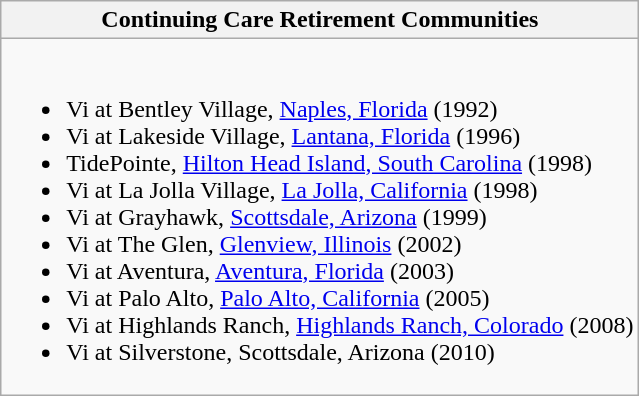<table class="wikitable">
<tr>
<th>Continuing Care Retirement Communities</th>
</tr>
<tr>
<td valign=top align=left><br><ul><li>Vi at Bentley Village, <a href='#'>Naples, Florida</a> (1992)</li><li>Vi at Lakeside Village, <a href='#'>Lantana, Florida</a> (1996)</li><li>TidePointe, <a href='#'>Hilton Head Island, South Carolina</a> (1998)</li><li>Vi at La Jolla Village, <a href='#'>La Jolla, California</a> (1998)</li><li>Vi at Grayhawk, <a href='#'>Scottsdale, Arizona</a> (1999)</li><li>Vi at The Glen, <a href='#'>Glenview, Illinois</a> (2002)</li><li>Vi at Aventura, <a href='#'>Aventura, Florida</a> (2003)</li><li>Vi at Palo Alto, <a href='#'>Palo Alto, California</a> (2005)</li><li>Vi at Highlands Ranch, <a href='#'>Highlands Ranch, Colorado</a> (2008)</li><li>Vi at Silverstone, Scottsdale, Arizona (2010)</li></ul></td>
</tr>
</table>
